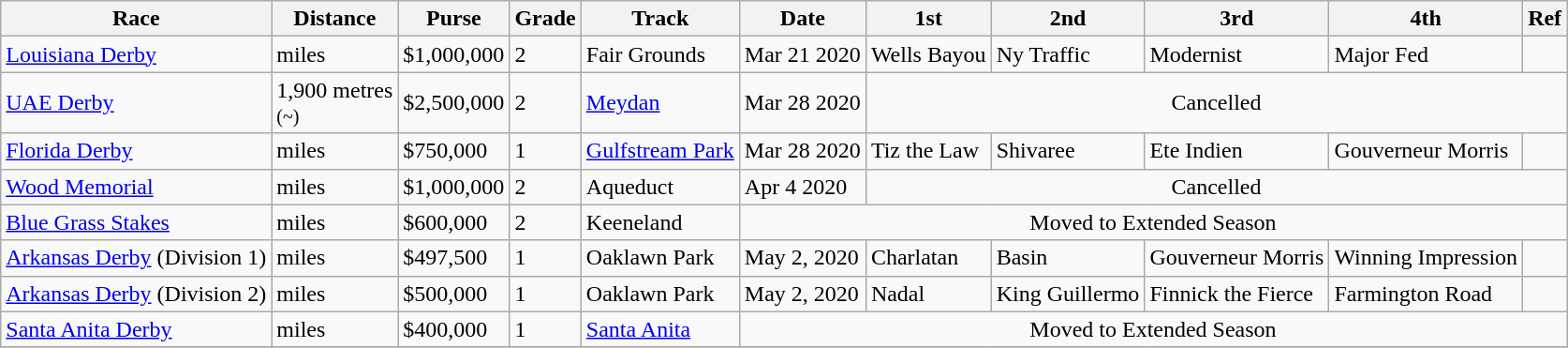<table class="wikitable">
<tr>
<th>Race</th>
<th>Distance</th>
<th>Purse</th>
<th>Grade</th>
<th>Track</th>
<th>Date</th>
<th>1st</th>
<th>2nd</th>
<th>3rd</th>
<th>4th</th>
<th>Ref</th>
</tr>
<tr>
<td><a href='#'>Louisiana Derby</a></td>
<td> miles</td>
<td>$1,000,000</td>
<td>2</td>
<td>Fair Grounds</td>
<td>Mar 21 2020</td>
<td>Wells Bayou</td>
<td>Ny Traffic</td>
<td>Modernist</td>
<td>Major Fed</td>
<td></td>
</tr>
<tr>
<td><a href='#'>UAE Derby</a></td>
<td>1,900 metres<br><small>(~)</small></td>
<td>$2,500,000</td>
<td>2</td>
<td><a href='#'>Meydan</a></td>
<td>Mar 28 2020</td>
<td colspan=5  align=center>Cancelled</td>
</tr>
<tr>
<td><a href='#'>Florida Derby</a></td>
<td> miles</td>
<td>$750,000</td>
<td>1</td>
<td><a href='#'>Gulfstream Park</a></td>
<td>Mar 28 2020</td>
<td>Tiz the Law</td>
<td>Shivaree</td>
<td>Ete Indien</td>
<td>Gouverneur Morris</td>
<td></td>
</tr>
<tr>
<td><a href='#'>Wood Memorial</a></td>
<td> miles</td>
<td>$1,000,000</td>
<td>2</td>
<td>Aqueduct</td>
<td>Apr 4 2020</td>
<td colspan=5  align=center>Cancelled</td>
</tr>
<tr>
<td><a href='#'>Blue Grass Stakes</a></td>
<td> miles</td>
<td>$600,000</td>
<td>2</td>
<td>Keeneland</td>
<td colspan=6  align=center>Moved to Extended Season</td>
</tr>
<tr>
<td><a href='#'>Arkansas Derby</a> (Division 1)</td>
<td> miles</td>
<td>$497,500</td>
<td>1</td>
<td>Oaklawn Park</td>
<td>May 2, 2020</td>
<td>Charlatan </td>
<td>Basin</td>
<td>Gouverneur Morris</td>
<td>Winning Impression</td>
<td></td>
</tr>
<tr>
<td><a href='#'>Arkansas Derby</a> (Division 2)</td>
<td> miles</td>
<td>$500,000</td>
<td>1</td>
<td>Oaklawn Park</td>
<td>May 2, 2020</td>
<td>Nadal</td>
<td>King Guillermo</td>
<td>Finnick the Fierce</td>
<td>Farmington Road</td>
<td></td>
</tr>
<tr>
<td><a href='#'>Santa Anita Derby</a></td>
<td> miles</td>
<td>$400,000</td>
<td>1</td>
<td><a href='#'>Santa Anita</a></td>
<td colspan=6  align=center>Moved to Extended Season</td>
</tr>
<tr>
</tr>
</table>
